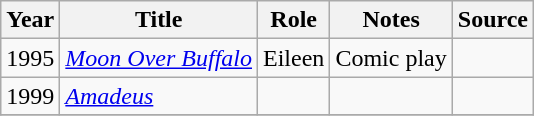<table class="wikitable">
<tr>
<th>Year</th>
<th>Title</th>
<th>Role</th>
<th>Notes</th>
<th>Source</th>
</tr>
<tr>
<td>1995</td>
<td><em><a href='#'>Moon Over Buffalo</a></em></td>
<td>Eileen</td>
<td>Comic play</td>
<td></td>
</tr>
<tr>
<td>1999</td>
<td><em><a href='#'>Amadeus</a></em></td>
<td></td>
<td></td>
<td></td>
</tr>
<tr>
</tr>
</table>
